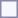<table style="border:1px solid #8888aa; background-color:#f7f8ff; padding:5px; font-size:95%; margin: 0px 12px 12px 0px;">
</table>
